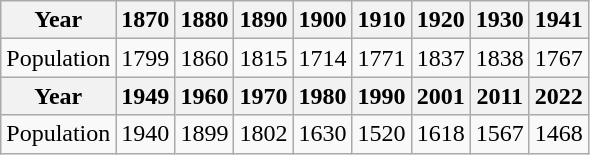<table class="wikitable">
<tr>
<th>Year</th>
<th>1870</th>
<th>1880</th>
<th>1890</th>
<th>1900</th>
<th>1910</th>
<th>1920</th>
<th>1930</th>
<th>1941</th>
</tr>
<tr>
<td>Population</td>
<td>1799</td>
<td>1860</td>
<td>1815</td>
<td>1714</td>
<td>1771</td>
<td>1837</td>
<td>1838</td>
<td>1767</td>
</tr>
<tr>
<th>Year</th>
<th>1949</th>
<th>1960</th>
<th>1970</th>
<th>1980</th>
<th>1990</th>
<th>2001</th>
<th>2011</th>
<th>2022</th>
</tr>
<tr>
<td>Population</td>
<td>1940</td>
<td>1899</td>
<td>1802</td>
<td>1630</td>
<td>1520</td>
<td>1618</td>
<td>1567</td>
<td>1468</td>
</tr>
</table>
